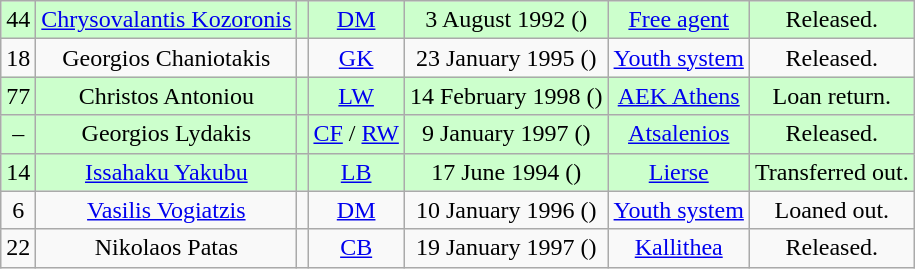<table class="wikitable" style="text-align:center;">
<tr>
<th style="background:#CCFFCC; font-weight: normal;">44</th>
<th style="background:#CCFFCC; font-weight: normal;"><a href='#'>Chrysovalantis Kozoronis</a></th>
<th style="background:#CCFFCC; font-weight: normal;"></th>
<th style="background:#CCFFCC; font-weight: normal;"><a href='#'>DM</a></th>
<th style="background:#CCFFCC; font-weight: normal;">3 August 1992 ()</th>
<th style="background:#CCFFCC; font-weight: normal;"><a href='#'>Free agent</a></th>
<th style="background:#CCFFCC; font-weight: normal;">Released.</th>
</tr>
<tr>
<td>18</td>
<td>Georgios Chaniotakis</td>
<td></td>
<td><a href='#'>GK</a></td>
<td>23 January 1995 ()</td>
<td><a href='#'>Youth system</a></td>
<td>Released.</td>
</tr>
<tr>
<th style="background:#CCFFCC; font-weight: normal;">77</th>
<th style="background:#CCFFCC; font-weight: normal;">Christos Antoniou</th>
<th style="background:#CCFFCC; font-weight: normal;"></th>
<th style="background:#CCFFCC; font-weight: normal;"><a href='#'>LW</a></th>
<th style="background:#CCFFCC; font-weight: normal;">14 February 1998 ()</th>
<th style="background:#CCFFCC; font-weight: normal;"> <a href='#'>AEK Athens</a></th>
<th style="background:#CCFFCC; font-weight: normal;">Loan return.</th>
</tr>
<tr>
<th style="background:#CCFFCC; font-weight: normal;">–</th>
<th style="background:#CCFFCC; font-weight: normal;">Georgios Lydakis</th>
<th style="background:#CCFFCC; font-weight: normal;"></th>
<th style="background:#CCFFCC; font-weight: normal;"><a href='#'>CF</a> / <a href='#'>RW</a></th>
<th style="background:#CCFFCC; font-weight: normal;">9 January 1997 ()</th>
<th style="background:#CCFFCC; font-weight: normal;"> <a href='#'>Atsalenios</a></th>
<th style="background:#CCFFCC; font-weight: normal;">Released.</th>
</tr>
<tr>
<th style="background:#CCFFCC; font-weight: normal;">14</th>
<th style="background:#CCFFCC; font-weight: normal;"><a href='#'>Issahaku Yakubu</a></th>
<th style="background:#CCFFCC; font-weight: normal;"></th>
<th style="background:#CCFFCC; font-weight: normal;"><a href='#'>LB</a></th>
<th style="background:#CCFFCC; font-weight: normal;">17 June 1994 ()</th>
<th style="background:#CCFFCC; font-weight: normal;"> <a href='#'>Lierse</a></th>
<th style="background:#CCFFCC; font-weight: normal;">Transferred out.</th>
</tr>
<tr>
<td>6</td>
<td><a href='#'>Vasilis Vogiatzis</a></td>
<td></td>
<td><a href='#'>DM</a></td>
<td>10 January 1996 ()</td>
<td><a href='#'>Youth system</a></td>
<td>Loaned out.</td>
</tr>
<tr>
<td>22</td>
<td>Nikolaos Patas</td>
<td></td>
<td><a href='#'>CB</a></td>
<td>19 January 1997 ()</td>
<td> <a href='#'>Kallithea</a></td>
<td>Released.</td>
</tr>
</table>
